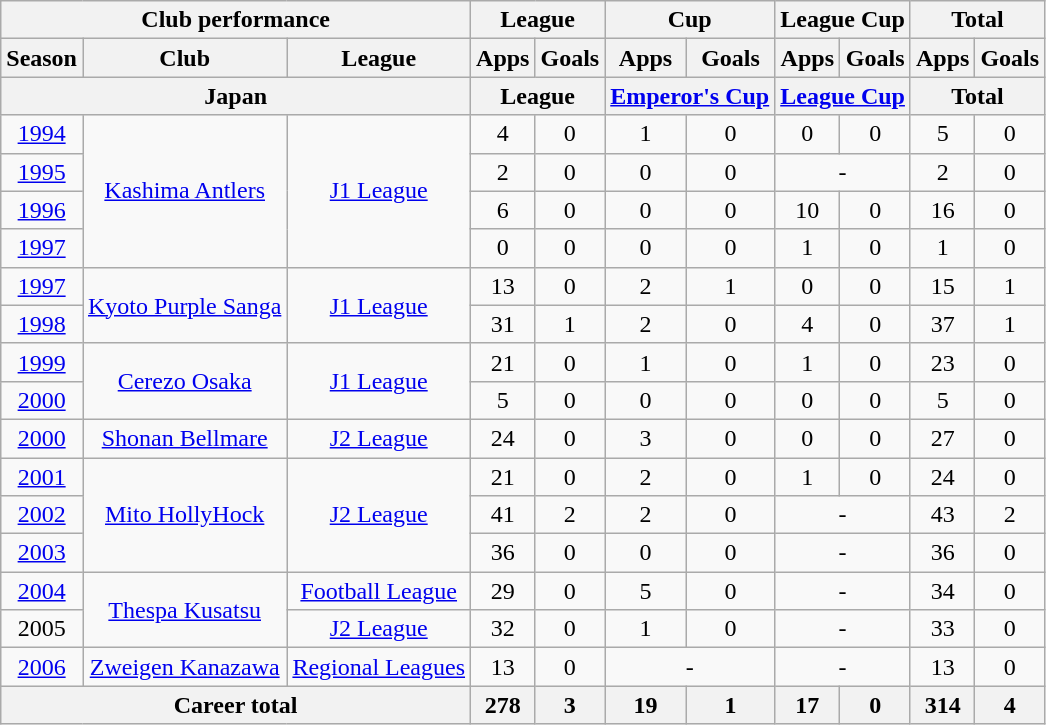<table class="wikitable" style="text-align:center">
<tr>
<th colspan=3>Club performance</th>
<th colspan=2>League</th>
<th colspan=2>Cup</th>
<th colspan=2>League Cup</th>
<th colspan=2>Total</th>
</tr>
<tr>
<th>Season</th>
<th>Club</th>
<th>League</th>
<th>Apps</th>
<th>Goals</th>
<th>Apps</th>
<th>Goals</th>
<th>Apps</th>
<th>Goals</th>
<th>Apps</th>
<th>Goals</th>
</tr>
<tr>
<th colspan=3>Japan</th>
<th colspan=2>League</th>
<th colspan=2><a href='#'>Emperor's Cup</a></th>
<th colspan=2><a href='#'>League Cup</a></th>
<th colspan=2>Total</th>
</tr>
<tr>
<td><a href='#'>1994</a></td>
<td rowspan="4"><a href='#'>Kashima Antlers</a></td>
<td rowspan="4"><a href='#'>J1 League</a></td>
<td>4</td>
<td>0</td>
<td>1</td>
<td>0</td>
<td>0</td>
<td>0</td>
<td>5</td>
<td>0</td>
</tr>
<tr>
<td><a href='#'>1995</a></td>
<td>2</td>
<td>0</td>
<td>0</td>
<td>0</td>
<td colspan="2">-</td>
<td>2</td>
<td>0</td>
</tr>
<tr>
<td><a href='#'>1996</a></td>
<td>6</td>
<td>0</td>
<td>0</td>
<td>0</td>
<td>10</td>
<td>0</td>
<td>16</td>
<td>0</td>
</tr>
<tr>
<td><a href='#'>1997</a></td>
<td>0</td>
<td>0</td>
<td>0</td>
<td>0</td>
<td>1</td>
<td>0</td>
<td>1</td>
<td>0</td>
</tr>
<tr>
<td><a href='#'>1997</a></td>
<td rowspan="2"><a href='#'>Kyoto Purple Sanga</a></td>
<td rowspan="2"><a href='#'>J1 League</a></td>
<td>13</td>
<td>0</td>
<td>2</td>
<td>1</td>
<td>0</td>
<td>0</td>
<td>15</td>
<td>1</td>
</tr>
<tr>
<td><a href='#'>1998</a></td>
<td>31</td>
<td>1</td>
<td>2</td>
<td>0</td>
<td>4</td>
<td>0</td>
<td>37</td>
<td>1</td>
</tr>
<tr>
<td><a href='#'>1999</a></td>
<td rowspan="2"><a href='#'>Cerezo Osaka</a></td>
<td rowspan="2"><a href='#'>J1 League</a></td>
<td>21</td>
<td>0</td>
<td>1</td>
<td>0</td>
<td>1</td>
<td>0</td>
<td>23</td>
<td>0</td>
</tr>
<tr>
<td><a href='#'>2000</a></td>
<td>5</td>
<td>0</td>
<td>0</td>
<td>0</td>
<td>0</td>
<td>0</td>
<td>5</td>
<td>0</td>
</tr>
<tr>
<td><a href='#'>2000</a></td>
<td><a href='#'>Shonan Bellmare</a></td>
<td><a href='#'>J2 League</a></td>
<td>24</td>
<td>0</td>
<td>3</td>
<td>0</td>
<td>0</td>
<td>0</td>
<td>27</td>
<td>0</td>
</tr>
<tr>
<td><a href='#'>2001</a></td>
<td rowspan="3"><a href='#'>Mito HollyHock</a></td>
<td rowspan="3"><a href='#'>J2 League</a></td>
<td>21</td>
<td>0</td>
<td>2</td>
<td>0</td>
<td>1</td>
<td>0</td>
<td>24</td>
<td>0</td>
</tr>
<tr>
<td><a href='#'>2002</a></td>
<td>41</td>
<td>2</td>
<td>2</td>
<td>0</td>
<td colspan="2">-</td>
<td>43</td>
<td>2</td>
</tr>
<tr>
<td><a href='#'>2003</a></td>
<td>36</td>
<td>0</td>
<td>0</td>
<td>0</td>
<td colspan="2">-</td>
<td>36</td>
<td>0</td>
</tr>
<tr>
<td><a href='#'>2004</a></td>
<td rowspan="2"><a href='#'>Thespa Kusatsu</a></td>
<td><a href='#'>Football League</a></td>
<td>29</td>
<td>0</td>
<td>5</td>
<td>0</td>
<td colspan="2">-</td>
<td>34</td>
<td>0</td>
</tr>
<tr>
<td>2005</td>
<td><a href='#'>J2 League</a></td>
<td>32</td>
<td>0</td>
<td>1</td>
<td>0</td>
<td colspan="2">-</td>
<td>33</td>
<td>0</td>
</tr>
<tr>
<td><a href='#'>2006</a></td>
<td><a href='#'>Zweigen Kanazawa</a></td>
<td><a href='#'>Regional Leagues</a></td>
<td>13</td>
<td>0</td>
<td colspan="2">-</td>
<td colspan="2">-</td>
<td>13</td>
<td>0</td>
</tr>
<tr>
<th colspan=3>Career total</th>
<th>278</th>
<th>3</th>
<th>19</th>
<th>1</th>
<th>17</th>
<th>0</th>
<th>314</th>
<th>4</th>
</tr>
</table>
